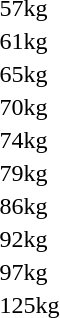<table>
<tr>
<td>57kg</td>
<td></td>
<td></td>
<td></td>
</tr>
<tr>
<td>61kg</td>
<td></td>
<td></td>
<td></td>
</tr>
<tr>
<td>65kg</td>
<td></td>
<td></td>
<td></td>
</tr>
<tr>
<td>70kg</td>
<td></td>
<td></td>
<td></td>
</tr>
<tr>
<td>74kg</td>
<td></td>
<td></td>
<td></td>
</tr>
<tr>
<td>79kg</td>
<td></td>
<td></td>
<td></td>
</tr>
<tr>
<td>86kg</td>
<td></td>
<td></td>
<td></td>
</tr>
<tr>
<td>92kg</td>
<td></td>
<td></td>
<td></td>
</tr>
<tr>
<td>97kg</td>
<td></td>
<td></td>
<td></td>
</tr>
<tr>
<td>125kg</td>
<td></td>
<td></td>
<td></td>
</tr>
</table>
